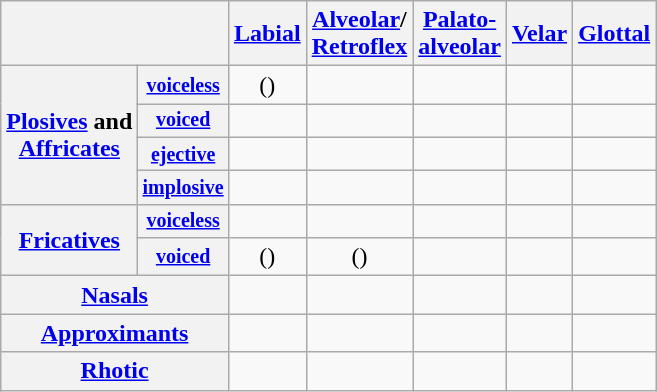<table class="wikitable" style="text-align:center">
<tr>
<th colspan="2"></th>
<th><a href='#'>Labial</a></th>
<th><a href='#'>Alveolar</a>/<br><a href='#'>Retroflex</a></th>
<th><a href='#'>Palato-<br>alveolar</a></th>
<th><a href='#'>Velar</a></th>
<th><a href='#'>Glottal</a></th>
</tr>
<tr>
<th rowspan="4"><a href='#'>Plosives</a> and<br><a href='#'>Affricates</a></th>
<th style="font-size:smaller"><a href='#'>voiceless</a></th>
<td>()</td>
<td></td>
<td> </td>
<td></td>
<td> </td>
</tr>
<tr>
<th style="font-size:smaller"><a href='#'>voiced</a></th>
<td></td>
<td></td>
<td> </td>
<td> </td>
<td></td>
</tr>
<tr>
<th style="font-size:smaller"><a href='#'>ejective</a></th>
<td> </td>
<td> </td>
<td> </td>
<td> </td>
<td></td>
</tr>
<tr>
<th style="font-size:smaller"><a href='#'>implosive</a></th>
<td></td>
<td> </td>
<td></td>
<td></td>
<td></td>
</tr>
<tr>
<th rowspan="2"><a href='#'>Fricatives</a></th>
<th style="font-size:smaller"><a href='#'>voiceless</a></th>
<td></td>
<td></td>
<td> </td>
<td></td>
<td></td>
</tr>
<tr>
<th style="font-size:smaller"><a href='#'>voiced</a></th>
<td>()</td>
<td>()</td>
<td></td>
<td></td>
<td></td>
</tr>
<tr>
<th colspan="2"><a href='#'>Nasals</a></th>
<td></td>
<td></td>
<td> </td>
<td></td>
<td></td>
</tr>
<tr>
<th colspan="2"><a href='#'>Approximants</a></th>
<td></td>
<td></td>
<td> </td>
<td></td>
<td></td>
</tr>
<tr>
<th colspan="2"><a href='#'>Rhotic</a></th>
<td></td>
<td></td>
<td></td>
<td></td>
<td></td>
</tr>
</table>
